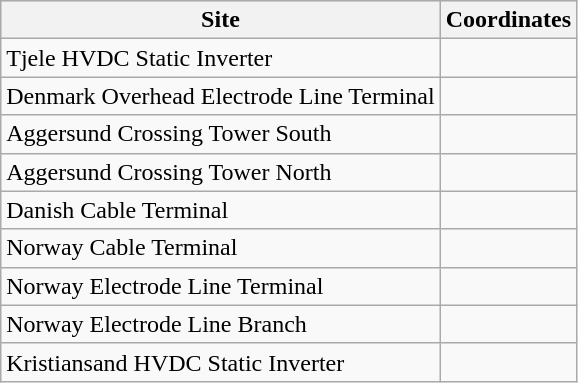<table class="wikitable sortable" style="float:left">
<tr bgcolor="#dfdfdf">
<th>Site</th>
<th>Coordinates</th>
</tr>
<tr>
<td>Tjele HVDC Static Inverter</td>
<td></td>
</tr>
<tr>
<td>Denmark Overhead Electrode Line Terminal</td>
<td></td>
</tr>
<tr>
<td>Aggersund Crossing Tower South</td>
<td></td>
</tr>
<tr>
<td>Aggersund Crossing Tower North</td>
<td></td>
</tr>
<tr>
<td>Danish Cable Terminal</td>
<td></td>
</tr>
<tr>
<td>Norway Cable Terminal</td>
<td></td>
</tr>
<tr>
<td>Norway Electrode Line Terminal</td>
<td></td>
</tr>
<tr>
<td>Norway Electrode Line Branch</td>
<td></td>
</tr>
<tr>
<td>Kristiansand HVDC Static Inverter</td>
<td></td>
</tr>
</table>
